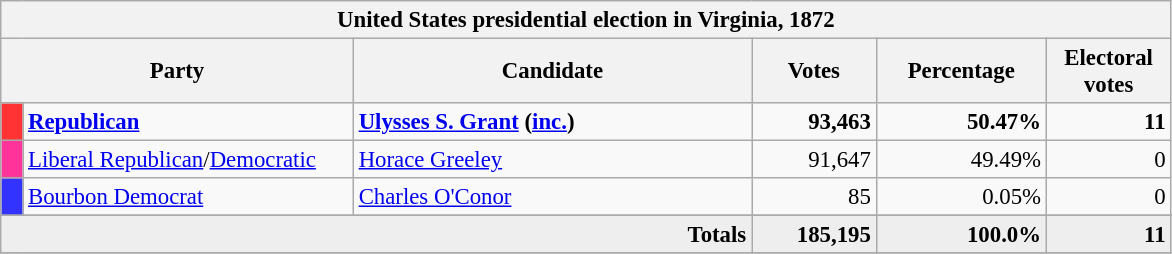<table class="wikitable" style="font-size: 95%;">
<tr>
<th colspan="6">United States presidential election in Virginia, 1872</th>
</tr>
<tr>
<th colspan="2" style="width: 15em">Party</th>
<th style="width: 17em">Candidate</th>
<th style="width: 5em">Votes</th>
<th style="width: 7em">Percentage</th>
<th style="width: 5em">Electoral votes</th>
</tr>
<tr>
<th style="background-color:#FF3333; width: 3px"></th>
<td style="width: 130px"><strong><a href='#'>Republican</a></strong></td>
<td><strong><a href='#'>Ulysses S. Grant</a></strong> <strong>(<a href='#'>inc.</a>)</strong></td>
<td align="right"><strong>93,463</strong></td>
<td align="right"><strong>50.47%</strong></td>
<td align="right"><strong>11</strong></td>
</tr>
<tr>
<th style="background-color:#FF3399; width: 3px"></th>
<td style="width: 130px"><a href='#'>Liberal Republican</a>/<a href='#'>Democratic</a></td>
<td><a href='#'>Horace Greeley</a></td>
<td align="right">91,647</td>
<td align="right">49.49%</td>
<td align="right">0</td>
</tr>
<tr>
<th style="background-color:#3333FF; width: 3px"></th>
<td style="width: 130px"><a href='#'>Bourbon Democrat</a></td>
<td><a href='#'>Charles O'Conor</a></td>
<td align="right">85</td>
<td align="right">0.05%</td>
<td align="right">0</td>
</tr>
<tr>
</tr>
<tr bgcolor="#EEEEEE">
<td colspan="3" align="right"><strong>Totals</strong></td>
<td align="right"><strong>185,195</strong></td>
<td align="right"><strong>100.0%</strong></td>
<td align="right"><strong>11</strong></td>
</tr>
<tr>
</tr>
</table>
